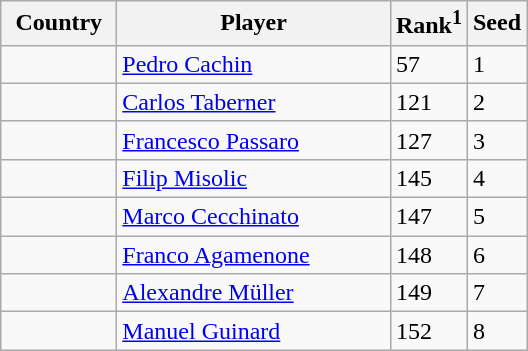<table class="sortable wikitable">
<tr>
<th width="70">Country</th>
<th width="175">Player</th>
<th>Rank<sup>1</sup></th>
<th>Seed</th>
</tr>
<tr>
<td></td>
<td><a href='#'>Pedro Cachin</a></td>
<td>57</td>
<td>1</td>
</tr>
<tr>
<td></td>
<td><a href='#'>Carlos Taberner</a></td>
<td>121</td>
<td>2</td>
</tr>
<tr>
<td></td>
<td><a href='#'>Francesco Passaro</a></td>
<td>127</td>
<td>3</td>
</tr>
<tr>
<td></td>
<td><a href='#'>Filip Misolic</a></td>
<td>145</td>
<td>4</td>
</tr>
<tr>
<td></td>
<td><a href='#'>Marco Cecchinato</a></td>
<td>147</td>
<td>5</td>
</tr>
<tr>
<td></td>
<td><a href='#'>Franco Agamenone</a></td>
<td>148</td>
<td>6</td>
</tr>
<tr>
<td></td>
<td><a href='#'>Alexandre Müller</a></td>
<td>149</td>
<td>7</td>
</tr>
<tr>
<td></td>
<td><a href='#'>Manuel Guinard</a></td>
<td>152</td>
<td>8</td>
</tr>
</table>
